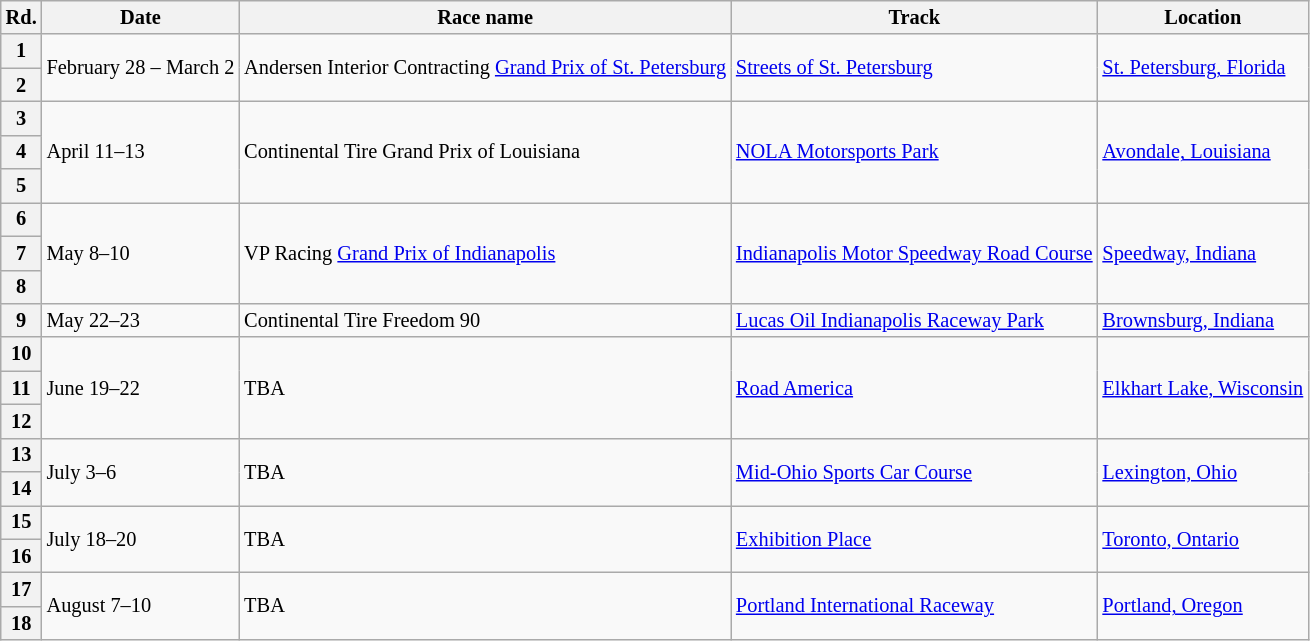<table class="wikitable" style="font-size: 85%">
<tr>
<th>Rd.</th>
<th>Date</th>
<th>Race name</th>
<th>Track</th>
<th>Location</th>
</tr>
<tr>
<th>1</th>
<td rowspan="2">February 28 – March 2</td>
<td rowspan="2">Andersen Interior Contracting <a href='#'>Grand Prix of St. Petersburg</a></td>
<td rowspan="2"> <a href='#'>Streets of St. Petersburg</a></td>
<td rowspan="2"><a href='#'>St. Petersburg, Florida</a></td>
</tr>
<tr>
<th>2</th>
</tr>
<tr>
<th>3</th>
<td rowspan="3">April 11–13</td>
<td rowspan="3">Continental Tire Grand Prix of Louisiana</td>
<td rowspan="3"> <a href='#'>NOLA Motorsports Park</a></td>
<td rowspan="3"><a href='#'>Avondale, Louisiana</a></td>
</tr>
<tr>
<th>4</th>
</tr>
<tr>
<th>5</th>
</tr>
<tr>
<th>6</th>
<td rowspan="3">May 8–10</td>
<td rowspan="3">VP Racing <a href='#'>Grand Prix of Indianapolis</a></td>
<td rowspan="3"> <a href='#'>Indianapolis Motor Speedway Road Course</a></td>
<td rowspan="3"><a href='#'>Speedway, Indiana</a></td>
</tr>
<tr>
<th>7</th>
</tr>
<tr>
<th>8</th>
</tr>
<tr>
<th>9</th>
<td>May 22–23</td>
<td>Continental Tire Freedom 90</td>
<td> <a href='#'>Lucas Oil Indianapolis Raceway Park</a></td>
<td><a href='#'>Brownsburg, Indiana</a></td>
</tr>
<tr>
<th>10</th>
<td rowspan="3">June 19–22</td>
<td rowspan="3">TBA</td>
<td rowspan="3"> <a href='#'>Road America</a></td>
<td rowspan="3"><a href='#'>Elkhart Lake, Wisconsin</a></td>
</tr>
<tr>
<th>11</th>
</tr>
<tr>
<th>12</th>
</tr>
<tr>
<th>13</th>
<td rowspan="2">July 3–6</td>
<td rowspan="2">TBA</td>
<td rowspan="2"> <a href='#'>Mid-Ohio Sports Car Course</a></td>
<td rowspan="2"><a href='#'>Lexington, Ohio</a></td>
</tr>
<tr>
<th>14</th>
</tr>
<tr>
<th>15</th>
<td rowspan="2">July 18–20</td>
<td rowspan="2">TBA</td>
<td rowspan="2"> <a href='#'>Exhibition Place</a></td>
<td rowspan="2"><a href='#'>Toronto, Ontario</a></td>
</tr>
<tr>
<th>16</th>
</tr>
<tr>
<th>17</th>
<td rowspan="2">August 7–10</td>
<td rowspan="2">TBA</td>
<td rowspan="2"> <a href='#'>Portland International Raceway</a></td>
<td rowspan="2"><a href='#'>Portland, Oregon</a></td>
</tr>
<tr>
<th>18</th>
</tr>
</table>
